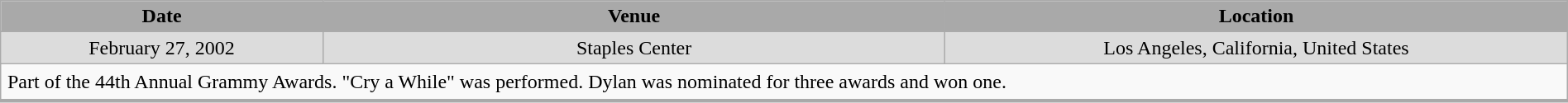<table class="wikitable" style="width:100%; text-align:center;">
<tr>
<th style="width:100px; background:darkGrey;">Date</th>
<th style="width:200px; background:darkGrey;">Venue</th>
<th style="width:200px; background:darkGrey;">Location</th>
</tr>
<tr style="background:#DCDCDC;">
<td>February 27, 2002</td>
<td>Staples Center</td>
<td>Los Angeles, California, United States</td>
</tr>
<tr>
<td colspan="5" style="border-bottom-width:3px; padding:5px; text-align:left;">Part of the 44th Annual Grammy Awards. "Cry a While" was performed. Dylan was nominated for three awards and won one.</td>
</tr>
<tr>
</tr>
</table>
